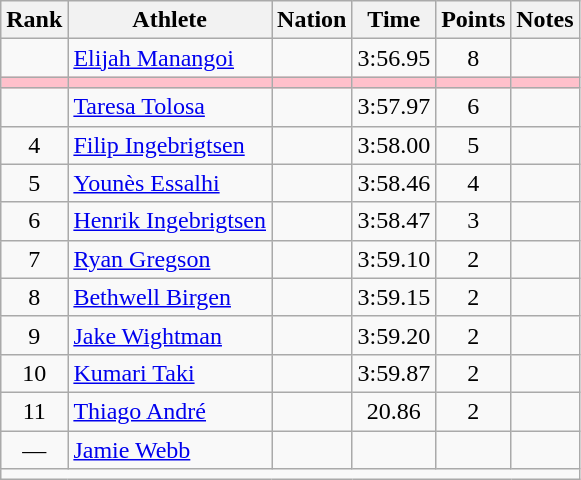<table class="wikitable sortable" style="text-align:center;">
<tr>
<th scope="col" style="width: 10px;">Rank</th>
<th scope="col">Athlete</th>
<th scope="col">Nation</th>
<th scope="col">Time</th>
<th scope="col">Points</th>
<th scope="col">Notes</th>
</tr>
<tr>
<td></td>
<td align=left><a href='#'>Elijah Manangoi</a></td>
<td align=left></td>
<td>3:56.95</td>
<td>8</td>
<td></td>
</tr>
<tr bgcolor=pink>
<td></td>
<td align=left></td>
<td align=left></td>
<td></td>
<td></td>
<td></td>
</tr>
<tr>
<td></td>
<td align=left><a href='#'>Taresa Tolosa</a></td>
<td align=left></td>
<td>3:57.97</td>
<td>6</td>
<td></td>
</tr>
<tr>
<td>4</td>
<td align=left><a href='#'>Filip Ingebrigtsen</a></td>
<td align=left></td>
<td>3:58.00</td>
<td>5</td>
<td></td>
</tr>
<tr>
<td>5</td>
<td align=left><a href='#'>Younès Essalhi</a></td>
<td align=left></td>
<td>3:58.46</td>
<td>4</td>
<td></td>
</tr>
<tr>
<td>6</td>
<td align=left><a href='#'>Henrik Ingebrigtsen</a></td>
<td align=left></td>
<td>3:58.47</td>
<td>3</td>
<td></td>
</tr>
<tr>
<td>7</td>
<td align=left><a href='#'>Ryan Gregson</a></td>
<td align=left></td>
<td>3:59.10</td>
<td>2</td>
<td></td>
</tr>
<tr>
<td>8</td>
<td align=left><a href='#'>Bethwell Birgen</a></td>
<td align=left></td>
<td>3:59.15</td>
<td>2</td>
<td></td>
</tr>
<tr>
<td>9</td>
<td align=left><a href='#'>Jake Wightman</a></td>
<td align=left></td>
<td>3:59.20</td>
<td>2</td>
<td></td>
</tr>
<tr>
<td>10</td>
<td align=left><a href='#'>Kumari Taki</a></td>
<td align=left></td>
<td>3:59.87</td>
<td>2</td>
<td></td>
</tr>
<tr>
<td>11</td>
<td align=left><a href='#'>Thiago André</a></td>
<td align=left></td>
<td>20.86</td>
<td>2</td>
<td></td>
</tr>
<tr>
<td>—</td>
<td align=left><a href='#'>Jamie Webb</a></td>
<td align=left></td>
<td></td>
<td></td>
<td></td>
</tr>
<tr class="sortbottom">
<td colspan="6"></td>
</tr>
</table>
